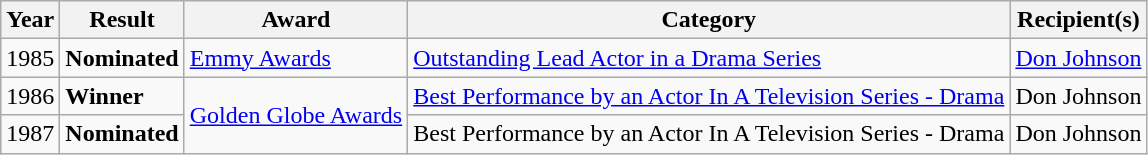<table class="wikitable">
<tr>
<th>Year</th>
<th>Result</th>
<th>Award</th>
<th>Category</th>
<th>Recipient(s)</th>
</tr>
<tr |>
<td>1985</td>
<td><strong>Nominated</strong></td>
<td><a href='#'>Emmy Awards</a></td>
<td><a href='#'>Outstanding Lead Actor in a Drama Series</a></td>
<td><a href='#'>Don Johnson</a></td>
</tr>
<tr>
<td>1986</td>
<td><strong>Winner</strong></td>
<td rowspan="2"><a href='#'>Golden Globe Awards</a></td>
<td><a href='#'>Best Performance by an Actor In A Television Series - Drama</a></td>
<td>Don Johnson</td>
</tr>
<tr>
<td>1987</td>
<td><strong>Nominated</strong></td>
<td>Best Performance by an Actor In A Television Series - Drama</td>
<td>Don Johnson</td>
</tr>
</table>
